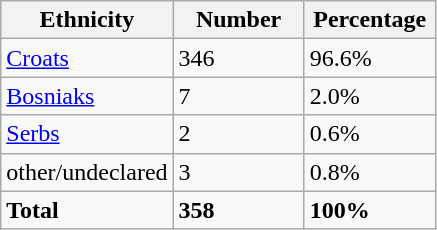<table class="wikitable">
<tr>
<th width="100px">Ethnicity</th>
<th width="80px">Number</th>
<th width="80px">Percentage</th>
</tr>
<tr>
<td><a href='#'>Croats</a></td>
<td>346</td>
<td>96.6%</td>
</tr>
<tr>
<td><a href='#'>Bosniaks</a></td>
<td>7</td>
<td>2.0%</td>
</tr>
<tr>
<td><a href='#'>Serbs</a></td>
<td>2</td>
<td>0.6%</td>
</tr>
<tr>
<td>other/undeclared</td>
<td>3</td>
<td>0.8%</td>
</tr>
<tr>
<td><strong>Total</strong></td>
<td><strong>358</strong></td>
<td><strong>100%</strong></td>
</tr>
</table>
